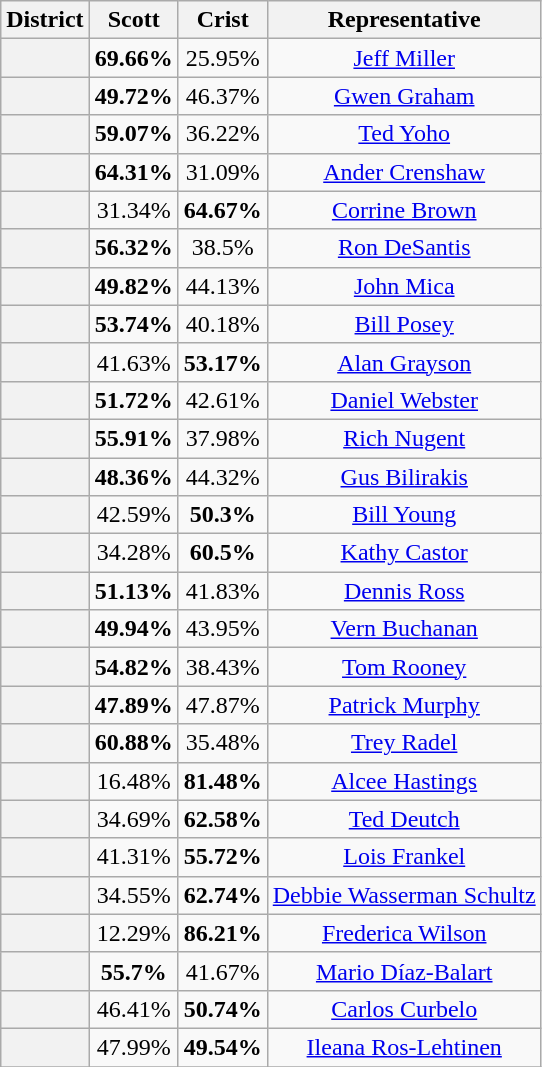<table class=wikitable>
<tr>
<th>District</th>
<th>Scott</th>
<th>Crist</th>
<th>Representative</th>
</tr>
<tr align=center>
<th></th>
<td><strong>69.66%</strong></td>
<td>25.95%</td>
<td><a href='#'>Jeff Miller</a></td>
</tr>
<tr align=center>
<th></th>
<td><strong>49.72%</strong></td>
<td>46.37%</td>
<td><a href='#'>Gwen Graham</a></td>
</tr>
<tr align=center>
<th></th>
<td><strong>59.07%</strong></td>
<td>36.22%</td>
<td><a href='#'>Ted Yoho</a></td>
</tr>
<tr align=center>
<th></th>
<td><strong>64.31%</strong></td>
<td>31.09%</td>
<td><a href='#'>Ander Crenshaw</a></td>
</tr>
<tr align=center>
<th></th>
<td>31.34%</td>
<td><strong>64.67%</strong></td>
<td><a href='#'>Corrine Brown</a></td>
</tr>
<tr align=center>
<th></th>
<td><strong>56.32%</strong></td>
<td>38.5%</td>
<td><a href='#'>Ron DeSantis</a></td>
</tr>
<tr align=center>
<th></th>
<td><strong>49.82%</strong></td>
<td>44.13%</td>
<td><a href='#'>John Mica</a></td>
</tr>
<tr align=center>
<th></th>
<td><strong>53.74%</strong></td>
<td>40.18%</td>
<td><a href='#'>Bill Posey</a></td>
</tr>
<tr align=center>
<th></th>
<td>41.63%</td>
<td><strong>53.17%</strong></td>
<td><a href='#'>Alan Grayson</a></td>
</tr>
<tr align=center>
<th></th>
<td><strong>51.72%</strong></td>
<td>42.61%</td>
<td><a href='#'>Daniel Webster</a></td>
</tr>
<tr align=center>
<th></th>
<td><strong>55.91%</strong></td>
<td>37.98%</td>
<td><a href='#'>Rich Nugent</a></td>
</tr>
<tr align=center>
<th></th>
<td><strong>48.36%</strong></td>
<td>44.32%</td>
<td><a href='#'>Gus Bilirakis</a></td>
</tr>
<tr align=center>
<th></th>
<td>42.59%</td>
<td><strong>50.3%</strong></td>
<td><a href='#'>Bill Young</a></td>
</tr>
<tr align=center>
<th></th>
<td>34.28%</td>
<td><strong>60.5%</strong></td>
<td><a href='#'>Kathy Castor</a></td>
</tr>
<tr align=center>
<th></th>
<td><strong>51.13%</strong></td>
<td>41.83%</td>
<td><a href='#'>Dennis Ross</a></td>
</tr>
<tr align=center>
<th></th>
<td><strong>49.94%</strong></td>
<td>43.95%</td>
<td><a href='#'>Vern Buchanan</a></td>
</tr>
<tr align=center>
<th></th>
<td><strong>54.82%</strong></td>
<td>38.43%</td>
<td><a href='#'>Tom Rooney</a></td>
</tr>
<tr align=center>
<th></th>
<td><strong>47.89%</strong></td>
<td>47.87%</td>
<td><a href='#'>Patrick Murphy</a></td>
</tr>
<tr align=center>
<th></th>
<td><strong>60.88%</strong></td>
<td>35.48%</td>
<td><a href='#'>Trey Radel</a></td>
</tr>
<tr align=center>
<th></th>
<td>16.48%</td>
<td><strong>81.48%</strong></td>
<td><a href='#'>Alcee Hastings</a></td>
</tr>
<tr align=center>
<th></th>
<td>34.69%</td>
<td><strong>62.58%</strong></td>
<td><a href='#'>Ted Deutch</a></td>
</tr>
<tr align=center>
<th></th>
<td>41.31%</td>
<td><strong>55.72%</strong></td>
<td><a href='#'>Lois Frankel</a></td>
</tr>
<tr align=center>
<th></th>
<td>34.55%</td>
<td><strong>62.74%</strong></td>
<td><a href='#'>Debbie Wasserman Schultz</a></td>
</tr>
<tr align=center>
<th></th>
<td>12.29%</td>
<td><strong>86.21%</strong></td>
<td><a href='#'>Frederica Wilson</a></td>
</tr>
<tr align=center>
<th></th>
<td><strong>55.7%</strong></td>
<td>41.67%</td>
<td><a href='#'>Mario Díaz-Balart</a></td>
</tr>
<tr align=center>
<th></th>
<td>46.41%</td>
<td><strong>50.74%</strong></td>
<td><a href='#'>Carlos Curbelo</a></td>
</tr>
<tr align=center>
<th></th>
<td>47.99%</td>
<td><strong>49.54%</strong></td>
<td><a href='#'>Ileana Ros-Lehtinen</a></td>
</tr>
<tr align=center>
</tr>
</table>
